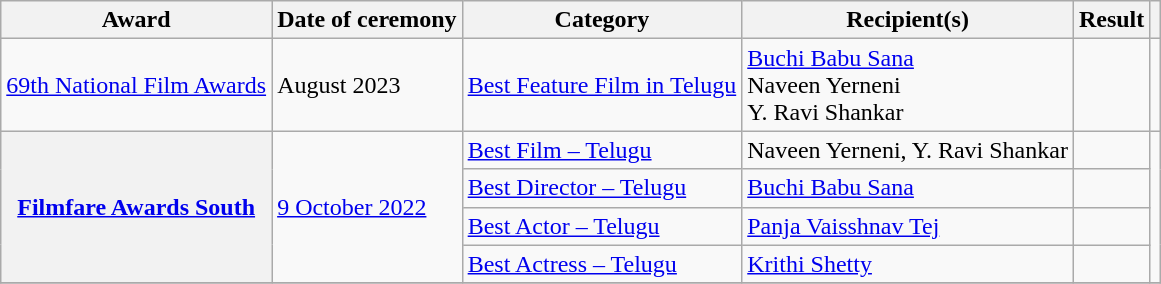<table class="wikitable sortable plainrowheaders">
<tr>
<th scope="col">Award</th>
<th scope="col">Date of ceremony</th>
<th scope="col">Category</th>
<th scope="col">Recipient(s)</th>
<th scope="col">Result</th>
<th scope="col" class="unsortable"></th>
</tr>
<tr>
<td><a href='#'>69th National Film Awards</a></td>
<td>August 2023</td>
<td><a href='#'>Best Feature Film in Telugu</a></td>
<td><a href='#'>Buchi Babu Sana</a><br>Naveen Yerneni<br>Y. Ravi Shankar</td>
<td></td>
<td></td>
</tr>
<tr>
<th rowspan="4" scope="row"><a href='#'>Filmfare Awards South</a></th>
<td rowspan="4"><a href='#'>9 October 2022</a></td>
<td><a href='#'>Best Film – Telugu</a></td>
<td>Naveen Yerneni, Y. Ravi Shankar</td>
<td></td>
<td rowspan="4"></td>
</tr>
<tr>
<td><a href='#'>Best Director – Telugu</a></td>
<td><a href='#'>Buchi Babu Sana</a></td>
<td></td>
</tr>
<tr>
<td><a href='#'>Best Actor – Telugu</a></td>
<td><a href='#'>Panja Vaisshnav Tej</a></td>
<td></td>
</tr>
<tr>
<td><a href='#'>Best Actress – Telugu</a></td>
<td><a href='#'>Krithi Shetty</a></td>
<td></td>
</tr>
<tr>
</tr>
</table>
